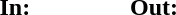<table>
<tr>
<td valign="top" width="20%"><br><strong>In:</strong></td>
<td valign="top" width="20%"><br><strong>Out:</strong></td>
</tr>
</table>
